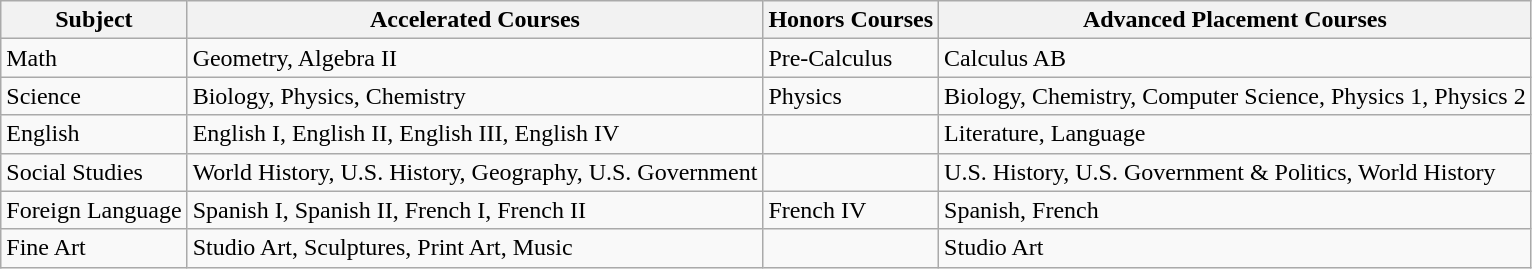<table class="wikitable">
<tr>
<th>Subject</th>
<th>Accelerated Courses</th>
<th>Honors Courses</th>
<th>Advanced Placement Courses</th>
</tr>
<tr>
<td>Math</td>
<td>Geometry, Algebra II</td>
<td>Pre-Calculus</td>
<td>Calculus AB</td>
</tr>
<tr>
<td>Science</td>
<td>Biology, Physics, Chemistry</td>
<td>Physics</td>
<td>Biology, Chemistry, Computer Science, Physics 1, Physics 2</td>
</tr>
<tr>
<td>English</td>
<td>English I, English II, English III, English IV</td>
<td></td>
<td>Literature, Language</td>
</tr>
<tr>
<td>Social Studies</td>
<td>World History, U.S. History, Geography, U.S. Government</td>
<td></td>
<td>U.S. History, U.S. Government & Politics, World History</td>
</tr>
<tr>
<td>Foreign Language</td>
<td>Spanish I, Spanish II, French I, French II</td>
<td>French IV</td>
<td>Spanish, French</td>
</tr>
<tr>
<td>Fine Art</td>
<td>Studio Art, Sculptures, Print Art, Music</td>
<td></td>
<td>Studio Art</td>
</tr>
</table>
